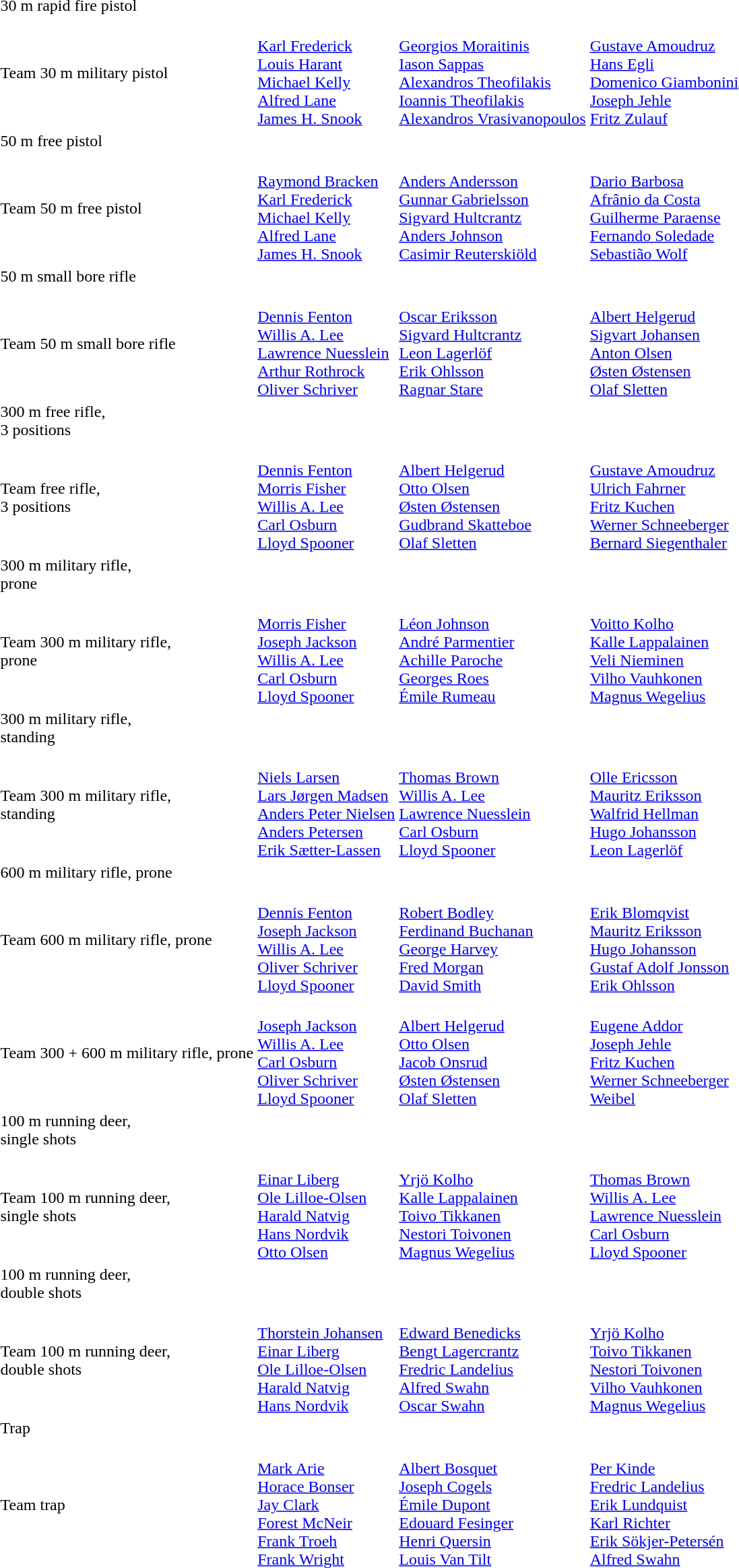<table>
<tr>
<td>30 m rapid fire pistol<br></td>
<td></td>
<td></td>
<td></td>
</tr>
<tr>
<td>Team 30 m military pistol<br></td>
<td><br><a href='#'>Karl Frederick</a><br><a href='#'>Louis Harant</a><br><a href='#'>Michael Kelly</a><br><a href='#'>Alfred Lane</a><br><a href='#'>James H. Snook</a></td>
<td><br><a href='#'>Georgios Moraitinis</a><br><a href='#'>Iason Sappas</a><br><a href='#'>Alexandros Theofilakis</a><br><a href='#'>Ioannis Theofilakis</a><br><a href='#'>Alexandros Vrasivanopoulos</a></td>
<td><br><a href='#'>Gustave Amoudruz</a><br><a href='#'>Hans Egli</a><br><a href='#'>Domenico Giambonini</a><br><a href='#'>Joseph Jehle</a><br><a href='#'>Fritz Zulauf</a></td>
</tr>
<tr>
<td>50 m free pistol<br></td>
<td></td>
<td></td>
<td></td>
</tr>
<tr>
<td>Team 50 m free pistol<br></td>
<td><br><a href='#'>Raymond Bracken</a><br><a href='#'>Karl Frederick</a><br><a href='#'>Michael Kelly</a><br><a href='#'>Alfred Lane</a><br><a href='#'>James H. Snook</a></td>
<td><br><a href='#'>Anders Andersson</a><br><a href='#'>Gunnar Gabrielsson</a><br><a href='#'>Sigvard Hultcrantz</a><br><a href='#'>Anders Johnson</a><br><a href='#'>Casimir Reuterskiöld</a></td>
<td><br><a href='#'>Dario Barbosa</a><br><a href='#'>Afrânio da Costa</a><br><a href='#'>Guilherme Paraense</a><br><a href='#'>Fernando Soledade</a><br><a href='#'>Sebastião Wolf</a></td>
</tr>
<tr>
<td>50 m small bore rifle<br></td>
<td></td>
<td></td>
<td></td>
</tr>
<tr>
<td>Team 50 m small bore rifle<br></td>
<td><br><a href='#'>Dennis Fenton</a><br><a href='#'>Willis A. Lee</a><br><a href='#'>Lawrence Nuesslein</a><br><a href='#'>Arthur Rothrock</a><br><a href='#'>Oliver Schriver</a></td>
<td><br><a href='#'>Oscar Eriksson</a><br><a href='#'>Sigvard Hultcrantz</a><br><a href='#'>Leon Lagerlöf</a><br><a href='#'>Erik Ohlsson</a><br><a href='#'>Ragnar Stare</a></td>
<td><br><a href='#'>Albert Helgerud</a><br><a href='#'>Sigvart Johansen</a><br><a href='#'>Anton Olsen</a><br><a href='#'>Østen Østensen</a><br><a href='#'>Olaf Sletten</a></td>
</tr>
<tr>
<td>300 m free rifle,<br>3 positions<br></td>
<td></td>
<td></td>
<td></td>
</tr>
<tr>
<td>Team free rifle,<br>3 positions<br></td>
<td><br><a href='#'>Dennis Fenton</a><br><a href='#'>Morris Fisher</a><br><a href='#'>Willis A. Lee</a><br><a href='#'>Carl Osburn</a><br><a href='#'>Lloyd Spooner</a></td>
<td><br><a href='#'>Albert Helgerud</a><br><a href='#'>Otto Olsen</a><br><a href='#'>Østen Østensen</a><br><a href='#'>Gudbrand Skatteboe</a><br><a href='#'>Olaf Sletten</a></td>
<td><br><a href='#'>Gustave Amoudruz</a><br><a href='#'>Ulrich Fahrner</a><br><a href='#'>Fritz Kuchen</a><br><a href='#'>Werner Schneeberger</a><br><a href='#'>Bernard Siegenthaler</a></td>
</tr>
<tr>
<td>300 m military rifle,<br>prone<br></td>
<td></td>
<td></td>
<td></td>
</tr>
<tr>
<td>Team 300 m military rifle,<br>prone<br></td>
<td><br><a href='#'>Morris Fisher</a><br><a href='#'>Joseph Jackson</a><br><a href='#'>Willis A. Lee</a><br><a href='#'>Carl Osburn</a><br><a href='#'>Lloyd Spooner</a></td>
<td><br><a href='#'>Léon Johnson</a><br><a href='#'>André Parmentier</a><br><a href='#'>Achille Paroche</a><br><a href='#'>Georges Roes</a><br><a href='#'>Émile Rumeau</a></td>
<td><br><a href='#'>Voitto Kolho</a><br><a href='#'>Kalle Lappalainen</a><br><a href='#'>Veli Nieminen</a><br><a href='#'>Vilho Vauhkonen</a><br><a href='#'>Magnus Wegelius</a></td>
</tr>
<tr>
<td>300 m military rifle,<br>standing<br></td>
<td></td>
<td></td>
<td></td>
</tr>
<tr>
<td>Team 300 m military rifle,<br>standing<br></td>
<td><br><a href='#'>Niels Larsen</a><br><a href='#'>Lars Jørgen Madsen</a><br><a href='#'>Anders Peter Nielsen</a><br><a href='#'>Anders Petersen</a><br><a href='#'>Erik Sætter-Lassen</a></td>
<td><br><a href='#'>Thomas Brown</a><br><a href='#'>Willis A. Lee</a><br><a href='#'>Lawrence Nuesslein</a><br><a href='#'>Carl Osburn</a><br><a href='#'>Lloyd Spooner</a></td>
<td><br><a href='#'>Olle Ericsson</a><br><a href='#'>Mauritz Eriksson</a><br><a href='#'>Walfrid Hellman</a><br><a href='#'>Hugo Johansson</a><br><a href='#'>Leon Lagerlöf</a></td>
</tr>
<tr>
<td>600 m military rifle, prone<br></td>
<td></td>
<td></td>
<td></td>
</tr>
<tr>
<td>Team 600 m military rifle, prone<br></td>
<td><br><a href='#'>Dennis Fenton</a><br><a href='#'>Joseph Jackson</a><br><a href='#'>Willis A. Lee</a><br><a href='#'>Oliver Schriver</a><br><a href='#'>Lloyd Spooner</a></td>
<td><br><a href='#'>Robert Bodley</a><br><a href='#'>Ferdinand Buchanan</a><br><a href='#'>George Harvey</a><br><a href='#'>Fred Morgan</a><br><a href='#'>David Smith</a></td>
<td><br><a href='#'>Erik Blomqvist</a><br><a href='#'>Mauritz Eriksson</a><br><a href='#'>Hugo Johansson</a><br><a href='#'>Gustaf Adolf Jonsson</a><br><a href='#'>Erik Ohlsson</a></td>
</tr>
<tr>
<td>Team 300 + 600 m military rifle, prone<br></td>
<td><br><a href='#'>Joseph Jackson</a><br><a href='#'>Willis A. Lee</a><br><a href='#'>Carl Osburn</a><br><a href='#'>Oliver Schriver</a><br><a href='#'>Lloyd Spooner</a></td>
<td><br><a href='#'>Albert Helgerud</a><br><a href='#'>Otto Olsen</a><br><a href='#'>Jacob Onsrud</a><br><a href='#'>Østen Østensen</a><br><a href='#'>Olaf Sletten</a></td>
<td><br><a href='#'>Eugene Addor</a><br><a href='#'>Joseph Jehle</a><br><a href='#'>Fritz Kuchen</a><br><a href='#'>Werner Schneeberger</a><br><a href='#'>Weibel</a></td>
</tr>
<tr>
<td>100 m running deer,<br>single shots<br></td>
<td></td>
<td></td>
<td></td>
</tr>
<tr>
<td>Team 100 m running deer,<br>single shots<br></td>
<td><br><a href='#'>Einar Liberg</a><br><a href='#'>Ole Lilloe-Olsen</a><br><a href='#'>Harald Natvig</a><br><a href='#'>Hans Nordvik</a><br><a href='#'>Otto Olsen</a></td>
<td><br><a href='#'>Yrjö Kolho</a><br><a href='#'>Kalle Lappalainen</a><br><a href='#'>Toivo Tikkanen</a><br><a href='#'>Nestori Toivonen</a><br><a href='#'>Magnus Wegelius</a></td>
<td><br><a href='#'>Thomas Brown</a><br><a href='#'>Willis A. Lee</a><br><a href='#'>Lawrence Nuesslein</a><br><a href='#'>Carl Osburn</a><br><a href='#'>Lloyd Spooner</a></td>
</tr>
<tr>
<td>100 m running deer,<br>double shots<br></td>
<td></td>
<td></td>
<td></td>
</tr>
<tr>
<td>Team 100 m running deer,<br>double shots<br></td>
<td><br><a href='#'>Thorstein Johansen</a><br><a href='#'>Einar Liberg</a><br><a href='#'>Ole Lilloe-Olsen</a><br><a href='#'>Harald Natvig</a><br><a href='#'>Hans Nordvik</a></td>
<td><br><a href='#'>Edward Benedicks</a><br><a href='#'>Bengt Lagercrantz</a><br><a href='#'>Fredric Landelius</a><br><a href='#'>Alfred Swahn</a><br><a href='#'>Oscar Swahn</a></td>
<td><br><a href='#'>Yrjö Kolho</a><br><a href='#'>Toivo Tikkanen</a><br><a href='#'>Nestori Toivonen</a><br><a href='#'>Vilho Vauhkonen</a><br><a href='#'>Magnus Wegelius</a></td>
</tr>
<tr>
<td>Trap<br></td>
<td></td>
<td></td>
<td></td>
</tr>
<tr>
<td>Team trap <br></td>
<td><br><a href='#'>Mark Arie</a><br><a href='#'>Horace Bonser</a><br><a href='#'>Jay Clark</a><br><a href='#'>Forest McNeir</a><br><a href='#'>Frank Troeh</a><br><a href='#'>Frank Wright</a></td>
<td><br><a href='#'>Albert Bosquet</a><br><a href='#'>Joseph Cogels</a><br><a href='#'>Émile Dupont</a><br><a href='#'>Edouard Fesinger</a><br><a href='#'>Henri Quersin</a><br><a href='#'>Louis Van Tilt</a></td>
<td><br><a href='#'>Per Kinde</a><br><a href='#'>Fredric Landelius</a><br><a href='#'>Erik Lundquist</a><br><a href='#'>Karl Richter</a><br><a href='#'>Erik Sökjer-Petersén</a><br><a href='#'>Alfred Swahn</a></td>
</tr>
</table>
